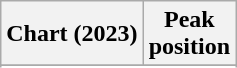<table class="wikitable sortable plainrowheaders" style="text-align:center">
<tr>
<th scope="col">Chart (2023)</th>
<th scope="col">Peak<br>position</th>
</tr>
<tr>
</tr>
<tr>
</tr>
<tr>
</tr>
</table>
